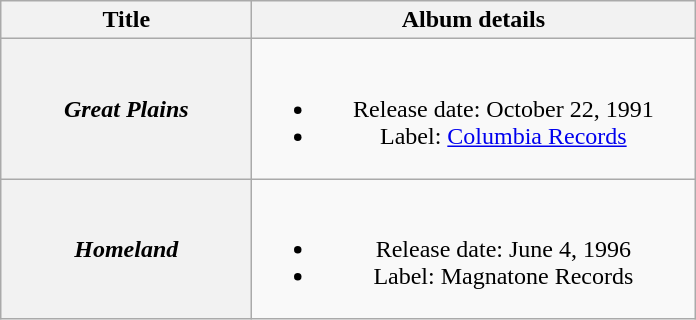<table class="wikitable plainrowheaders" style="text-align:center;">
<tr>
<th style="width:10em;">Title</th>
<th style="width:18em;">Album details</th>
</tr>
<tr>
<th scope="row"><em>Great Plains</em></th>
<td><br><ul><li>Release date: October 22, 1991</li><li>Label: <a href='#'>Columbia Records</a></li></ul></td>
</tr>
<tr>
<th scope="row"><em>Homeland</em></th>
<td><br><ul><li>Release date: June 4, 1996</li><li>Label: Magnatone Records</li></ul></td>
</tr>
</table>
